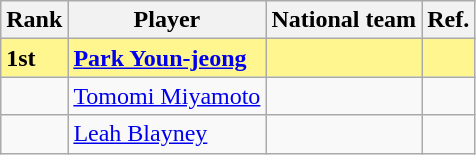<table class="wikitable">
<tr>
<th>Rank</th>
<th>Player</th>
<th>National team</th>
<th>Ref.</th>
</tr>
<tr bgcolor="#FFF68F">
<td><strong>1st</strong></td>
<td><strong><a href='#'>Park Youn-jeong</a></strong></td>
<td><strong></strong></td>
<td></td>
</tr>
<tr>
<td></td>
<td><a href='#'>Tomomi Miyamoto</a></td>
<td></td>
<td></td>
</tr>
<tr>
<td></td>
<td><a href='#'>Leah Blayney</a></td>
<td></td>
<td></td>
</tr>
</table>
